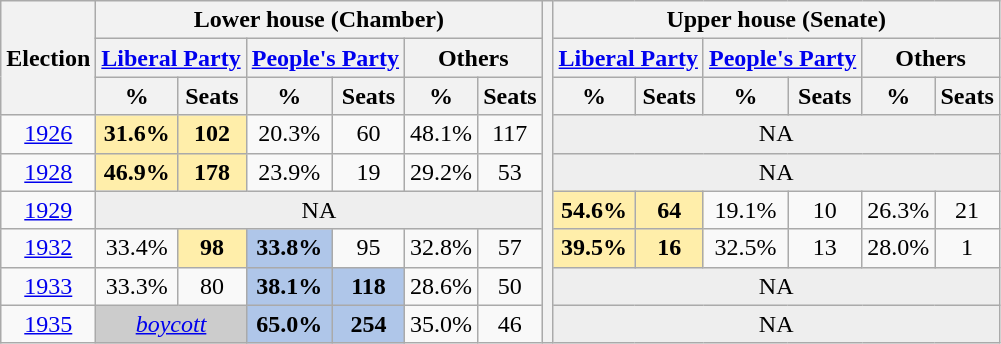<table class=wikitable style=text-align:right>
<tr>
<th rowspan="3">Election</th>
<th colspan="6">Lower house (Chamber)</th>
<th rowspan="9"></th>
<th colspan="6">Upper house (Senate)</th>
</tr>
<tr>
<th colspan="2"><a href='#'>Liberal Party</a></th>
<th colspan="2"><a href='#'>People's Party</a></th>
<th colspan="2">Others</th>
<th colspan="2"><a href='#'>Liberal Party</a></th>
<th colspan="2"><a href='#'>People's Party</a></th>
<th colspan="2">Others</th>
</tr>
<tr>
<th>%</th>
<th>Seats</th>
<th>%</th>
<th>Seats</th>
<th>%</th>
<th>Seats</th>
<th>%</th>
<th>Seats</th>
<th>%</th>
<th>Seats</th>
<th>%</th>
<th>Seats</th>
</tr>
<tr align=center>
<td><a href='#'>1926</a></td>
<td bgcolor="#ffeeaa"><strong>31.6%</strong></td>
<td bgcolor="#ffeeaa"><strong>102</strong></td>
<td>20.3%</td>
<td>60</td>
<td>48.1%</td>
<td>117</td>
<td colspan="6" bgcolor="#eeeeee">NA</td>
</tr>
<tr align=center>
<td><a href='#'>1928</a></td>
<td bgcolor="#ffeeaa"><strong>46.9%</strong></td>
<td bgcolor="#ffeeaa"><strong>178</strong></td>
<td>23.9%</td>
<td>19</td>
<td>29.2%</td>
<td>53</td>
<td colspan="6" bgcolor="#eeeeee">NA</td>
</tr>
<tr align=center>
<td><a href='#'>1929</a></td>
<td colspan="6" bgcolor="#eeeeee">NA</td>
<td bgcolor="#ffeeaa"><strong>54.6%</strong></td>
<td bgcolor="#ffeeaa"><strong>64</strong></td>
<td>19.1%</td>
<td>10</td>
<td>26.3%</td>
<td>21</td>
</tr>
<tr align=center>
<td><a href='#'>1932</a></td>
<td>33.4%</td>
<td bgcolor="#ffeeaa"><strong>98</strong></td>
<td bgcolor="#afc6e9"><strong>33.8%</strong></td>
<td>95</td>
<td>32.8%</td>
<td>57</td>
<td bgcolor="#ffeeaa"><strong>39.5%</strong></td>
<td bgcolor="#ffeeaa"><strong>16</strong></td>
<td>32.5%</td>
<td>13</td>
<td>28.0%</td>
<td>1</td>
</tr>
<tr align=center>
<td><a href='#'>1933</a></td>
<td>33.3%</td>
<td>80</td>
<td bgcolor="#afc6e9"><strong>38.1%</strong></td>
<td bgcolor="#afc6e9"><strong>118</strong></td>
<td>28.6%</td>
<td>50</td>
<td colspan="6" bgcolor="#eeeeee">NA</td>
</tr>
<tr align=center>
<td><a href='#'>1935</a></td>
<td bgcolor="#cccccc" colspan="2"><em><a href='#'>boycott</a></em></td>
<td bgcolor="#afc6e9"><strong>65.0%</strong></td>
<td bgcolor="#afc6e9"><strong>254</strong></td>
<td>35.0%</td>
<td>46</td>
<td colspan="6" bgcolor="#eeeeee">NA</td>
</tr>
</table>
